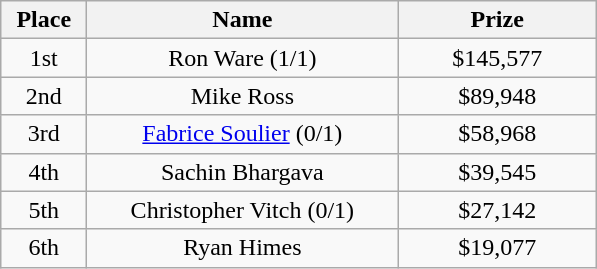<table class="wikitable">
<tr>
<th width="50">Place</th>
<th width="200">Name</th>
<th width="125">Prize</th>
</tr>
<tr>
<td align = "center">1st</td>
<td align = "center">Ron Ware (1/1)</td>
<td align = "center">$145,577</td>
</tr>
<tr>
<td align = "center">2nd</td>
<td align = "center">Mike Ross</td>
<td align = "center">$89,948</td>
</tr>
<tr>
<td align = "center">3rd</td>
<td align = "center"><a href='#'>Fabrice Soulier</a> (0/1)</td>
<td align = "center">$58,968</td>
</tr>
<tr>
<td align = "center">4th</td>
<td align = "center">Sachin Bhargava</td>
<td align = "center">$39,545</td>
</tr>
<tr>
<td align = "center">5th</td>
<td align = "center">Christopher Vitch (0/1)</td>
<td align = "center">$27,142</td>
</tr>
<tr>
<td align = "center">6th</td>
<td align = "center">Ryan Himes</td>
<td align = "center">$19,077</td>
</tr>
</table>
